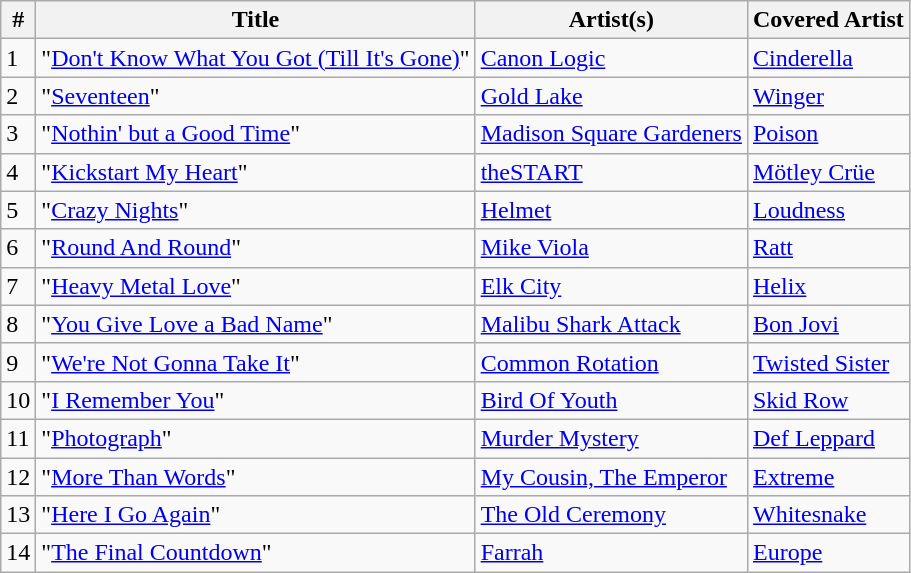<table class="wikitable">
<tr>
<th align="center">#</th>
<th align="center">Title</th>
<th align="center">Artist(s)</th>
<th align="center">Covered Artist</th>
</tr>
<tr>
<td>1</td>
<td>"<a href='#'>Don't Know What You Got (Till It's Gone)</a>"</td>
<td><a href='#'>Canon Logic</a></td>
<td><a href='#'>Cinderella</a></td>
</tr>
<tr>
<td>2</td>
<td>"<a href='#'>Seventeen</a>"</td>
<td><a href='#'>Gold Lake</a></td>
<td><a href='#'>Winger</a></td>
</tr>
<tr>
<td>3</td>
<td>"<a href='#'>Nothin' but a Good Time</a>"</td>
<td><a href='#'>Madison Square Gardeners</a></td>
<td><a href='#'>Poison</a></td>
</tr>
<tr>
<td>4</td>
<td>"<a href='#'>Kickstart My Heart</a>"</td>
<td><a href='#'>theSTART</a></td>
<td><a href='#'>Mötley Crüe</a></td>
</tr>
<tr>
<td>5</td>
<td>"<a href='#'>Crazy Nights</a>"</td>
<td><a href='#'>Helmet</a></td>
<td><a href='#'>Loudness</a></td>
</tr>
<tr>
<td>6</td>
<td>"<a href='#'>Round And Round</a>"</td>
<td><a href='#'>Mike Viola</a></td>
<td><a href='#'>Ratt</a></td>
</tr>
<tr>
<td>7</td>
<td>"<a href='#'>Heavy Metal Love</a>"</td>
<td><a href='#'>Elk City</a></td>
<td><a href='#'>Helix</a></td>
</tr>
<tr>
<td>8</td>
<td>"<a href='#'>You Give Love a Bad Name</a>"</td>
<td><a href='#'>Malibu Shark Attack</a></td>
<td><a href='#'>Bon Jovi</a></td>
</tr>
<tr>
<td>9</td>
<td>"<a href='#'>We're Not Gonna Take It</a>"</td>
<td><a href='#'>Common Rotation</a></td>
<td><a href='#'>Twisted Sister</a></td>
</tr>
<tr>
<td>10</td>
<td>"<a href='#'>I Remember You</a>"</td>
<td><a href='#'>Bird Of Youth</a></td>
<td><a href='#'>Skid Row</a></td>
</tr>
<tr>
<td>11</td>
<td>"<a href='#'>Photograph</a>"</td>
<td><a href='#'>Murder Mystery</a></td>
<td><a href='#'>Def Leppard</a></td>
</tr>
<tr>
<td>12</td>
<td>"<a href='#'>More Than Words</a>"</td>
<td><a href='#'>My Cousin, The Emperor</a></td>
<td><a href='#'>Extreme</a></td>
</tr>
<tr>
<td>13</td>
<td>"<a href='#'>Here I Go Again</a>"</td>
<td><a href='#'>The Old Ceremony</a></td>
<td><a href='#'>Whitesnake</a></td>
</tr>
<tr>
<td>14</td>
<td>"<a href='#'>The Final Countdown</a>"</td>
<td><a href='#'>Farrah</a></td>
<td><a href='#'>Europe</a></td>
</tr>
</table>
